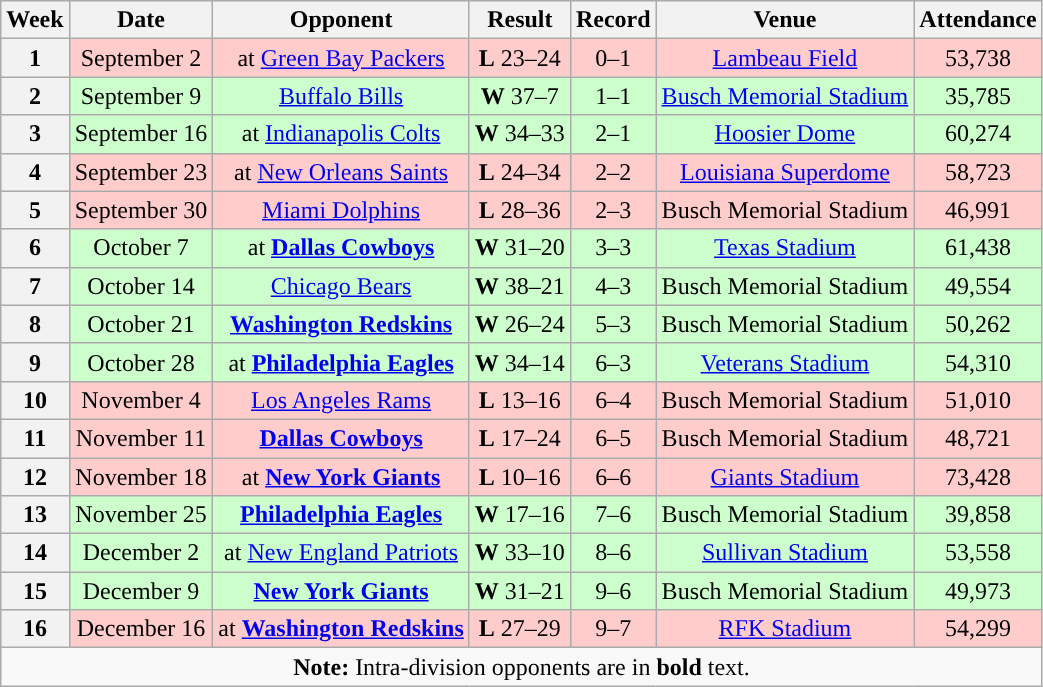<table class="wikitable" style="text-align:center">
<tr>
<th>Week</th>
<th>Date</th>
<th>Opponent</th>
<th>Result</th>
<th>Record</th>
<th>Venue</th>
<th>Attendance</th>
</tr>
<tr style="background:#fcc">
<th>1</th>
<td>September 2</td>
<td>at <a href='#'>Green Bay Packers</a></td>
<td><strong>L</strong> 23–24</td>
<td>0–1</td>
<td><a href='#'>Lambeau Field</a></td>
<td>53,738</td>
</tr>
<tr style="background:#cfc">
<th>2</th>
<td>September 9</td>
<td><a href='#'>Buffalo Bills</a></td>
<td><strong>W</strong> 37–7</td>
<td>1–1</td>
<td><a href='#'>Busch Memorial Stadium</a></td>
<td>35,785</td>
</tr>
<tr style="background:#cfc">
<th>3</th>
<td>September 16</td>
<td>at <a href='#'>Indianapolis Colts</a></td>
<td><strong>W</strong> 34–33</td>
<td>2–1</td>
<td><a href='#'>Hoosier Dome</a></td>
<td>60,274</td>
</tr>
<tr style="background:#fcc">
<th>4</th>
<td>September 23</td>
<td>at <a href='#'>New Orleans Saints</a></td>
<td><strong>L</strong> 24–34</td>
<td>2–2</td>
<td><a href='#'>Louisiana Superdome</a></td>
<td>58,723</td>
</tr>
<tr style="background:#fcc">
<th>5</th>
<td>September 30</td>
<td><a href='#'>Miami Dolphins</a></td>
<td><strong>L</strong> 28–36</td>
<td>2–3</td>
<td>Busch Memorial Stadium</td>
<td>46,991</td>
</tr>
<tr style="background:#cfc">
<th>6</th>
<td>October 7</td>
<td>at <strong><a href='#'>Dallas Cowboys</a></strong></td>
<td><strong>W</strong> 31–20</td>
<td>3–3</td>
<td><a href='#'>Texas Stadium</a></td>
<td>61,438</td>
</tr>
<tr style="background:#cfc">
<th>7</th>
<td>October 14</td>
<td><a href='#'>Chicago Bears</a></td>
<td><strong>W</strong> 38–21</td>
<td>4–3</td>
<td>Busch Memorial Stadium</td>
<td>49,554</td>
</tr>
<tr style="background:#cfc">
<th>8</th>
<td>October 21</td>
<td><strong><a href='#'>Washington Redskins</a></strong></td>
<td><strong>W</strong> 26–24</td>
<td>5–3</td>
<td>Busch Memorial Stadium</td>
<td>50,262</td>
</tr>
<tr style="background:#cfc">
<th>9</th>
<td>October 28</td>
<td>at <strong><a href='#'>Philadelphia Eagles</a></strong></td>
<td><strong>W</strong> 34–14</td>
<td>6–3</td>
<td><a href='#'>Veterans Stadium</a></td>
<td>54,310</td>
</tr>
<tr style="background:#fcc">
<th>10</th>
<td>November 4</td>
<td><a href='#'>Los Angeles Rams</a></td>
<td><strong>L</strong> 13–16</td>
<td>6–4</td>
<td>Busch Memorial Stadium</td>
<td>51,010</td>
</tr>
<tr style="background:#fcc">
<th>11</th>
<td>November 11</td>
<td><strong><a href='#'>Dallas Cowboys</a></strong></td>
<td><strong>L</strong> 17–24</td>
<td>6–5</td>
<td>Busch Memorial Stadium</td>
<td>48,721</td>
</tr>
<tr style="background:#fcc">
<th>12</th>
<td>November 18</td>
<td>at <strong><a href='#'>New York Giants</a></strong></td>
<td><strong>L</strong> 10–16</td>
<td>6–6</td>
<td><a href='#'>Giants Stadium</a></td>
<td>73,428</td>
</tr>
<tr style="background:#cfc">
<th>13</th>
<td>November 25</td>
<td><strong><a href='#'>Philadelphia Eagles</a></strong></td>
<td><strong>W</strong> 17–16</td>
<td>7–6</td>
<td>Busch Memorial Stadium</td>
<td>39,858</td>
</tr>
<tr style="background:#cfc">
<th>14</th>
<td>December 2</td>
<td>at <a href='#'>New England Patriots</a></td>
<td><strong>W</strong> 33–10</td>
<td>8–6</td>
<td><a href='#'>Sullivan Stadium</a></td>
<td>53,558</td>
</tr>
<tr style="background:#cfc">
<th>15</th>
<td>December 9</td>
<td><strong><a href='#'>New York Giants</a></strong></td>
<td><strong>W</strong> 31–21</td>
<td>9–6</td>
<td>Busch Memorial Stadium</td>
<td>49,973</td>
</tr>
<tr style="background:#fcc">
<th>16</th>
<td>December 16</td>
<td>at <strong><a href='#'>Washington Redskins</a></strong></td>
<td><strong>L</strong> 27–29</td>
<td>9–7</td>
<td><a href='#'>RFK Stadium</a></td>
<td>54,299</td>
</tr>
<tr>
<td colspan="8"><strong>Note:</strong> Intra-division opponents are in <strong>bold</strong> text.</td>
</tr>
</table>
